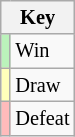<table class="wikitable" style="font-size: 85%">
<tr>
<th colspan="2">Key</th>
</tr>
<tr>
<td bgcolor=#BBF3BB></td>
<td>Win</td>
</tr>
<tr>
<td bgcolor=#FFFFBB></td>
<td>Draw</td>
</tr>
<tr>
<td bgcolor=#FFBBBB></td>
<td>Defeat</td>
</tr>
</table>
